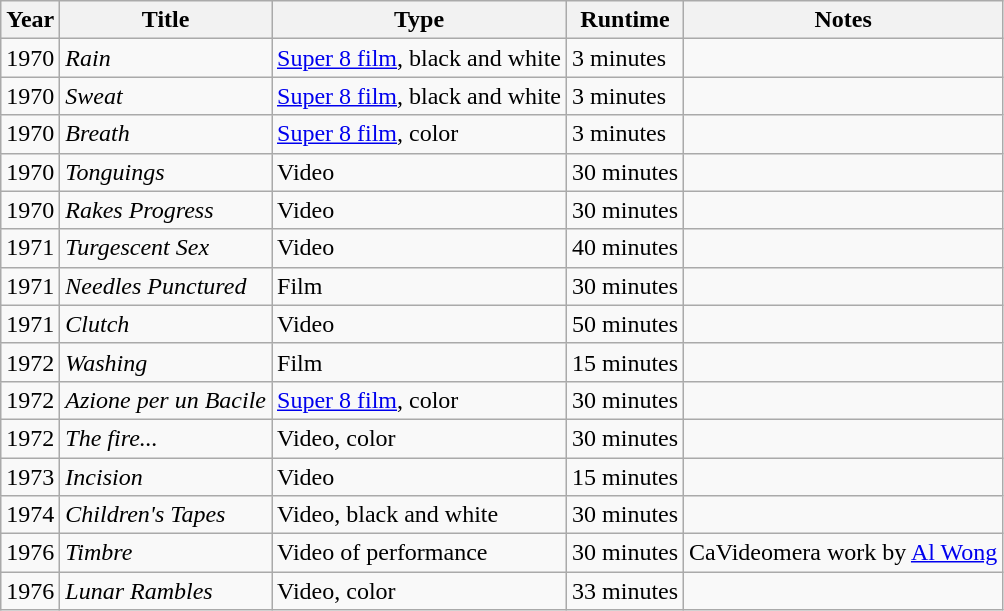<table class="wikitable sortable">
<tr>
<th>Year</th>
<th>Title</th>
<th>Type</th>
<th>Runtime</th>
<th>Notes</th>
</tr>
<tr>
<td>1970</td>
<td><em>Rain</em></td>
<td><a href='#'>Super 8 film</a>, black and white</td>
<td>3 minutes</td>
<td></td>
</tr>
<tr>
<td>1970</td>
<td><em>Sweat</em></td>
<td><a href='#'>Super 8 film</a>, black and white</td>
<td>3 minutes</td>
<td></td>
</tr>
<tr>
<td>1970</td>
<td><em>Breath</em></td>
<td><a href='#'>Super 8 film</a>, color</td>
<td>3 minutes</td>
<td></td>
</tr>
<tr>
<td>1970</td>
<td><em>Tonguings</em></td>
<td>Video</td>
<td>30 minutes</td>
<td></td>
</tr>
<tr>
<td>1970</td>
<td><em>Rakes Progress</em></td>
<td>Video</td>
<td>30 minutes</td>
<td></td>
</tr>
<tr>
<td>1971</td>
<td><em>Turgescent Sex</em></td>
<td>Video</td>
<td>40 minutes</td>
<td></td>
</tr>
<tr>
<td>1971</td>
<td><em>Needles Punctured</em></td>
<td>Film</td>
<td>30 minutes</td>
<td></td>
</tr>
<tr>
<td>1971</td>
<td><em>Clutch</em></td>
<td>Video</td>
<td>50 minutes</td>
<td></td>
</tr>
<tr>
<td>1972</td>
<td><em>Washing</em></td>
<td>Film</td>
<td>15 minutes</td>
<td></td>
</tr>
<tr>
<td>1972</td>
<td><em>Azione per un Bacile</em></td>
<td><a href='#'>Super 8 film</a>, color</td>
<td>30 minutes</td>
<td></td>
</tr>
<tr>
<td>1972</td>
<td><em>The fire...</em></td>
<td>Video, color</td>
<td>30 minutes</td>
<td></td>
</tr>
<tr>
<td>1973</td>
<td><em>Incision</em></td>
<td>Video</td>
<td>15 minutes</td>
<td></td>
</tr>
<tr>
<td>1974</td>
<td><em>Children's Tapes</em></td>
<td>Video, black and white</td>
<td>30 minutes</td>
<td></td>
</tr>
<tr>
<td>1976</td>
<td><em>Timbre</em></td>
<td>Video of performance</td>
<td>30 minutes</td>
<td>CaVideomera work by <a href='#'>Al Wong</a></td>
</tr>
<tr>
<td>1976</td>
<td><em>Lunar Rambles</em></td>
<td>Video, color</td>
<td>33 minutes</td>
<td></td>
</tr>
</table>
